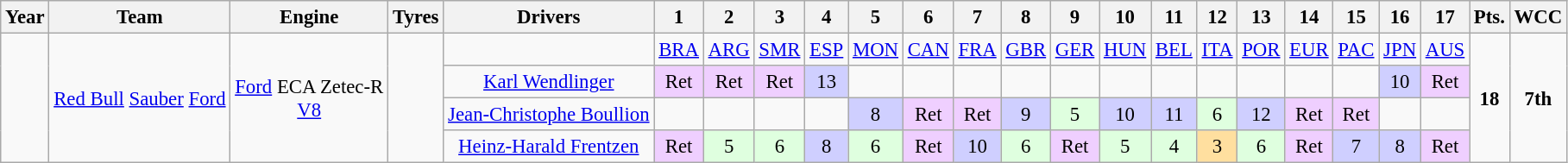<table class="wikitable" style="text-align:center; font-size:95%">
<tr>
<th>Year</th>
<th>Team</th>
<th>Engine</th>
<th>Tyres</th>
<th>Drivers</th>
<th>1</th>
<th>2</th>
<th>3</th>
<th>4</th>
<th>5</th>
<th>6</th>
<th>7</th>
<th>8</th>
<th>9</th>
<th>10</th>
<th>11</th>
<th>12</th>
<th>13</th>
<th>14</th>
<th>15</th>
<th>16</th>
<th>17</th>
<th>Pts.</th>
<th>WCC</th>
</tr>
<tr>
<td rowspan="4"></td>
<td rowspan="4"><a href='#'>Red Bull</a> <a href='#'>Sauber</a> <a href='#'>Ford</a></td>
<td rowspan="4"><a href='#'>Ford</a> ECA Zetec-R<br><a href='#'>V8</a></td>
<td rowspan="4"></td>
<td></td>
<td><a href='#'>BRA</a></td>
<td><a href='#'>ARG</a></td>
<td><a href='#'>SMR</a></td>
<td><a href='#'>ESP</a></td>
<td><a href='#'>MON</a></td>
<td><a href='#'>CAN</a></td>
<td><a href='#'>FRA</a></td>
<td><a href='#'>GBR</a></td>
<td><a href='#'>GER</a></td>
<td><a href='#'>HUN</a></td>
<td><a href='#'>BEL</a></td>
<td><a href='#'>ITA</a></td>
<td><a href='#'>POR</a></td>
<td><a href='#'>EUR</a></td>
<td><a href='#'>PAC</a></td>
<td><a href='#'>JPN</a></td>
<td><a href='#'>AUS</a></td>
<td rowspan="4"><strong>18</strong></td>
<td rowspan="4"><strong>7th</strong></td>
</tr>
<tr>
<td> <a href='#'>Karl Wendlinger</a></td>
<td style="background:#efcfff;">Ret</td>
<td style="background:#efcfff;">Ret</td>
<td style="background:#efcfff;">Ret</td>
<td style="background:#cfcfff;">13</td>
<td></td>
<td></td>
<td></td>
<td></td>
<td></td>
<td></td>
<td></td>
<td></td>
<td></td>
<td></td>
<td></td>
<td style="background:#cfcfff;">10</td>
<td style="background:#efcfff;">Ret</td>
</tr>
<tr>
<td> <a href='#'>Jean-Christophe Boullion</a></td>
<td></td>
<td></td>
<td></td>
<td></td>
<td style="background:#cfcfff;">8</td>
<td style="background:#efcfff;">Ret</td>
<td style="background:#efcfff;">Ret</td>
<td style="background:#cfcfff;">9</td>
<td style="background:#dfffdf;">5</td>
<td style="background:#cfcfff;">10</td>
<td style="background:#cfcfff;">11</td>
<td style="background:#dfffdf;">6</td>
<td style="background:#cfcfff;">12</td>
<td style="background:#efcfff;">Ret</td>
<td style="background:#efcfff;">Ret</td>
<td></td>
<td></td>
</tr>
<tr>
<td> <a href='#'>Heinz-Harald Frentzen</a></td>
<td style="background:#efcfff;">Ret</td>
<td style="background:#dfffdf;">5</td>
<td style="background:#dfffdf;">6</td>
<td style="background:#cfcfff;">8</td>
<td style="background:#dfffdf;">6</td>
<td style="background:#efcfff;">Ret</td>
<td style="background:#cfcfff;">10</td>
<td style="background:#dfffdf;">6</td>
<td style="background:#efcfff;">Ret</td>
<td style="background:#dfffdf;">5</td>
<td style="background:#dfffdf;">4</td>
<td style="background:#ffdf9f;">3</td>
<td style="background:#dfffdf;">6</td>
<td style="background:#efcfff;">Ret</td>
<td style="background:#cfcfff;">7</td>
<td style="background:#cfcfff;">8</td>
<td style="background:#efcfff;">Ret</td>
</tr>
</table>
